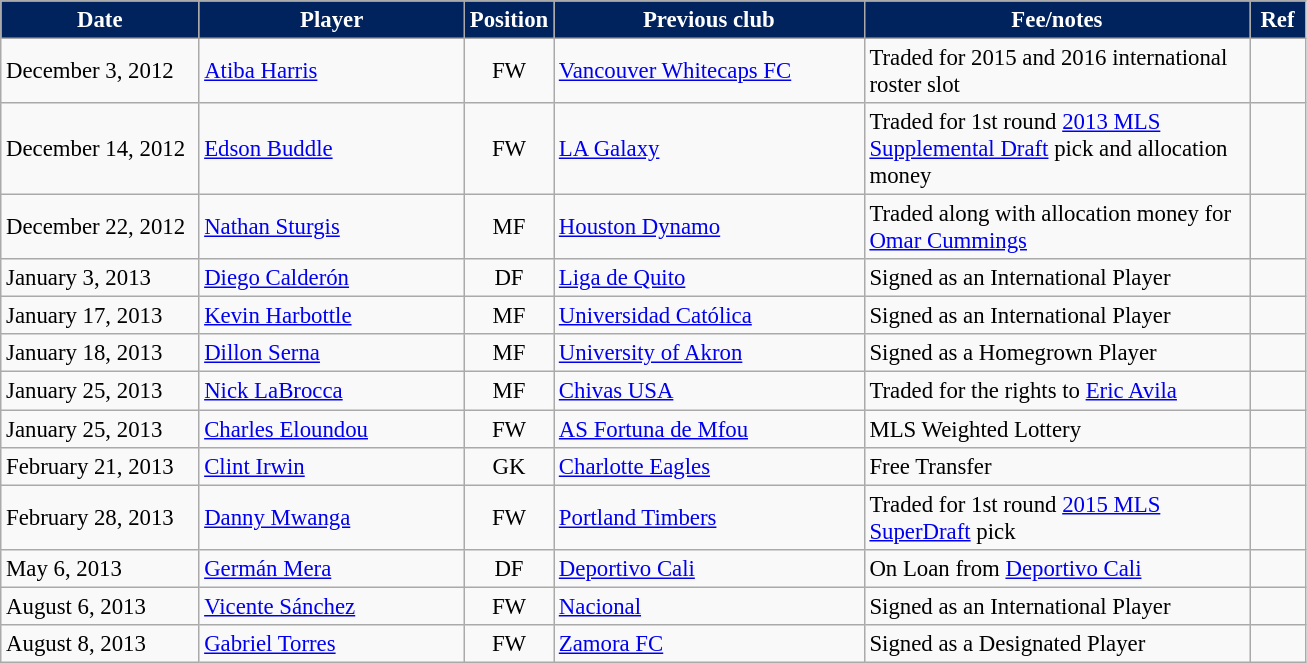<table class="wikitable" style="text-align:left; font-size:95%;">
<tr>
<th style="background:#00235d; color:#fff; width:125px;">Date</th>
<th style="background:#00235d; color:#fff; width:170px;">Player</th>
<th style="background:#00235d; color:#fff; width:50px;">Position</th>
<th style="background:#00235d; color:#fff; width:200px;">Previous club</th>
<th style="background:#00235d; color:#fff; width:250px;">Fee/notes</th>
<th style="background:#00235d; color:#fff; width:30px;">Ref</th>
</tr>
<tr>
<td>December 3, 2012</td>
<td> <a href='#'>Atiba Harris</a></td>
<td style="text-align:center;">FW</td>
<td> <a href='#'>Vancouver Whitecaps FC</a></td>
<td>Traded for 2015 and 2016 international roster slot</td>
<td style="text-align:center;"></td>
</tr>
<tr>
<td>December 14, 2012</td>
<td> <a href='#'>Edson Buddle</a></td>
<td style="text-align:center;">FW</td>
<td> <a href='#'>LA Galaxy</a></td>
<td>Traded for 1st round <a href='#'>2013 MLS Supplemental Draft</a> pick and allocation money</td>
<td style="text-align:center;"></td>
</tr>
<tr>
<td>December 22, 2012</td>
<td> <a href='#'>Nathan Sturgis</a></td>
<td style="text-align:center;">MF</td>
<td> <a href='#'>Houston Dynamo</a></td>
<td>Traded along with allocation money for <a href='#'>Omar Cummings</a></td>
<td style="text-align:center;"></td>
</tr>
<tr>
<td>January 3, 2013</td>
<td> <a href='#'>Diego Calderón</a></td>
<td style="text-align:center;">DF</td>
<td> <a href='#'>Liga de Quito</a></td>
<td>Signed as an International Player</td>
<td style="text-align:center;"></td>
</tr>
<tr>
<td>January 17, 2013</td>
<td> <a href='#'>Kevin Harbottle</a></td>
<td style="text-align:center;">MF</td>
<td> <a href='#'>Universidad Católica</a></td>
<td>Signed as an International Player</td>
<td style="text-align:center;"></td>
</tr>
<tr>
<td>January 18, 2013</td>
<td> <a href='#'>Dillon Serna</a></td>
<td style="text-align:center;">MF</td>
<td> <a href='#'>University of Akron</a></td>
<td>Signed as a Homegrown Player</td>
<td style="text-align:center;"></td>
</tr>
<tr>
<td>January 25, 2013</td>
<td> <a href='#'>Nick LaBrocca</a></td>
<td style="text-align:center;">MF</td>
<td> <a href='#'>Chivas USA</a></td>
<td>Traded for the rights to <a href='#'>Eric Avila</a></td>
<td style="text-align:center;"></td>
</tr>
<tr>
<td>January 25, 2013</td>
<td> <a href='#'>Charles Eloundou</a></td>
<td style="text-align:center;">FW</td>
<td> <a href='#'>AS Fortuna de Mfou</a></td>
<td>MLS Weighted Lottery</td>
<td style="text-align:center;"></td>
</tr>
<tr>
<td>February 21, 2013</td>
<td> <a href='#'>Clint Irwin</a></td>
<td style="text-align:center;">GK</td>
<td> <a href='#'>Charlotte Eagles</a></td>
<td>Free Transfer</td>
<td style="text-align:center;"></td>
</tr>
<tr>
<td>February 28, 2013</td>
<td> <a href='#'>Danny Mwanga</a></td>
<td style="text-align:center;">FW</td>
<td> <a href='#'>Portland Timbers</a></td>
<td>Traded for 1st round <a href='#'>2015 MLS SuperDraft</a> pick</td>
<td style="text-align:center;"></td>
</tr>
<tr>
<td>May 6, 2013</td>
<td> <a href='#'>Germán Mera</a></td>
<td style="text-align:center;">DF</td>
<td> <a href='#'>Deportivo Cali</a></td>
<td>On Loan from <a href='#'>Deportivo Cali</a></td>
<td style="text-align:center;"></td>
</tr>
<tr>
<td>August 6, 2013</td>
<td> <a href='#'>Vicente Sánchez</a></td>
<td style="text-align:center;">FW</td>
<td> <a href='#'>Nacional</a></td>
<td>Signed as an International Player</td>
<td style="text-align:center;"></td>
</tr>
<tr>
<td>August 8, 2013</td>
<td> <a href='#'>Gabriel Torres</a></td>
<td style="text-align:center;">FW</td>
<td> <a href='#'>Zamora FC</a></td>
<td>Signed as a Designated Player</td>
<td style="text-align:center;"></td>
</tr>
</table>
